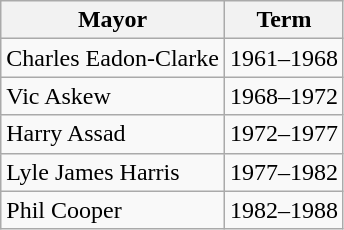<table class="wikitable">
<tr>
<th>Mayor</th>
<th>Term</th>
</tr>
<tr>
<td>Charles Eadon-Clarke</td>
<td>1961–1968</td>
</tr>
<tr>
<td>Vic Askew</td>
<td>1968–1972</td>
</tr>
<tr>
<td>Harry Assad</td>
<td>1972–1977</td>
</tr>
<tr>
<td>Lyle James Harris</td>
<td>1977–1982</td>
</tr>
<tr>
<td>Phil Cooper</td>
<td>1982–1988</td>
</tr>
</table>
